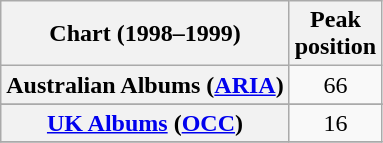<table class="wikitable sortable plainrowheaders" style="text-align:center;">
<tr>
<th scope="col">Chart (1998–1999)</th>
<th scope="col">Peak<br>position</th>
</tr>
<tr>
<th scope="row">Australian Albums (<a href='#'>ARIA</a>)</th>
<td>66</td>
</tr>
<tr>
</tr>
<tr>
</tr>
<tr>
</tr>
<tr>
<th scope="row"><a href='#'>UK Albums</a> (<a href='#'>OCC</a>)</th>
<td>16</td>
</tr>
<tr>
</tr>
</table>
